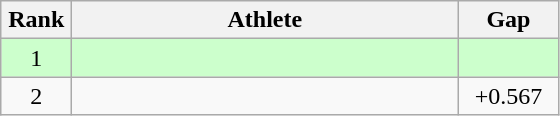<table class=wikitable style="text-align:center">
<tr>
<th width=40>Rank</th>
<th width=250>Athlete</th>
<th width=60>Gap</th>
</tr>
<tr bgcolor="ccffcc">
<td>1</td>
<td align=left></td>
<td></td>
</tr>
<tr>
<td>2</td>
<td align=left></td>
<td>+0.567</td>
</tr>
</table>
